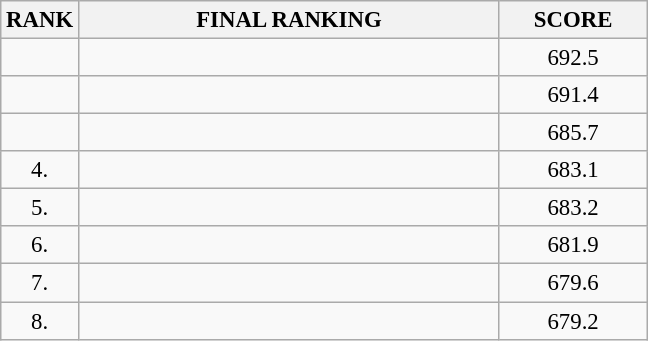<table class="wikitable" style="font-size:95%;">
<tr>
<th>RANK</th>
<th align="left" style="width: 18em">FINAL RANKING</th>
<th align="center" style="width: 6em">SCORE</th>
</tr>
<tr>
<td align="center"></td>
<td></td>
<td align="center">692.5</td>
</tr>
<tr>
<td align="center"></td>
<td></td>
<td align="center">691.4</td>
</tr>
<tr>
<td align="center"></td>
<td></td>
<td align="center">685.7</td>
</tr>
<tr>
<td align="center">4.</td>
<td></td>
<td align="center">683.1</td>
</tr>
<tr>
<td align="center">5.</td>
<td></td>
<td align="center">683.2</td>
</tr>
<tr>
<td align="center">6.</td>
<td></td>
<td align="center">681.9</td>
</tr>
<tr>
<td align="center">7.</td>
<td></td>
<td align="center">679.6</td>
</tr>
<tr>
<td align="center">8.</td>
<td></td>
<td align="center">679.2</td>
</tr>
</table>
